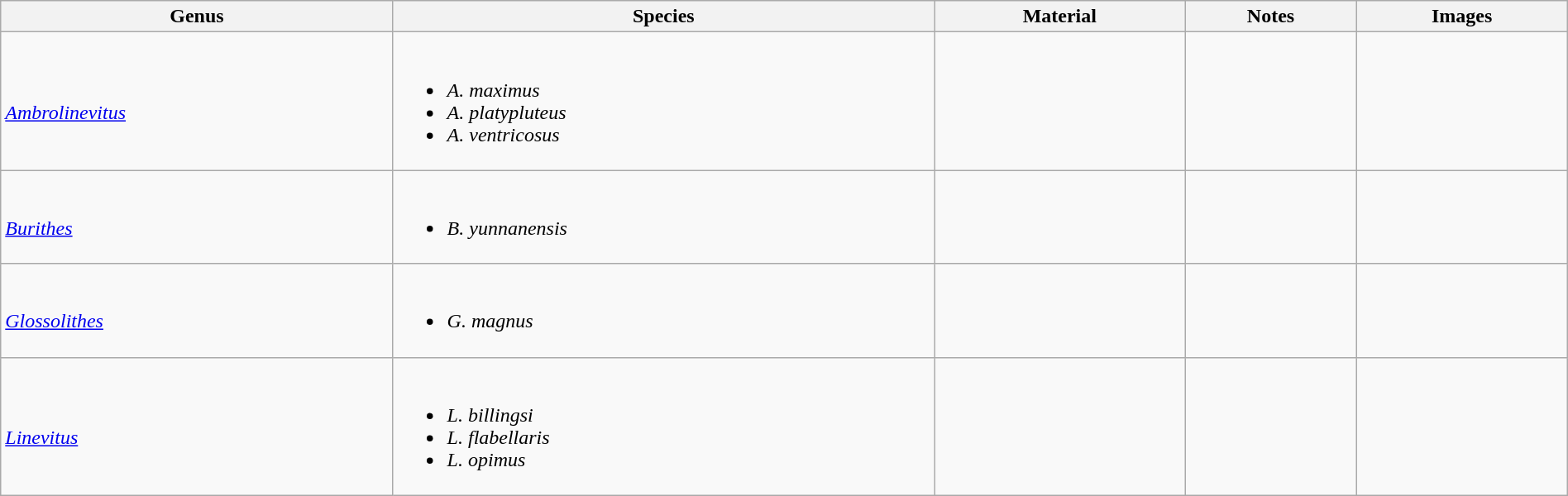<table class="wikitable" style="margin:auto;width:100%;">
<tr>
<th>Genus</th>
<th>Species</th>
<th>Material</th>
<th>Notes</th>
<th>Images</th>
</tr>
<tr>
<td><br><em><a href='#'>Ambrolinevitus</a></em></td>
<td><br><ul><li><em>A. maximus</em></li><li><em>A. platypluteus</em></li><li><em>A. ventricosus</em></li></ul></td>
<td></td>
<td></td>
<td></td>
</tr>
<tr>
<td><br><em><a href='#'>Burithes</a></em></td>
<td><br><ul><li><em>B. yunnanensis</em></li></ul></td>
<td></td>
<td></td>
<td></td>
</tr>
<tr>
<td><br><em><a href='#'>Glossolithes</a></em></td>
<td><br><ul><li><em>G. magnus</em></li></ul></td>
<td></td>
<td></td>
<td></td>
</tr>
<tr>
<td><br><em><a href='#'>Linevitus</a></em></td>
<td><br><ul><li><em>L. billingsi</em></li><li><em>L. flabellaris</em></li><li><em>L. opimus</em></li></ul></td>
<td></td>
<td></td>
<td></td>
</tr>
</table>
